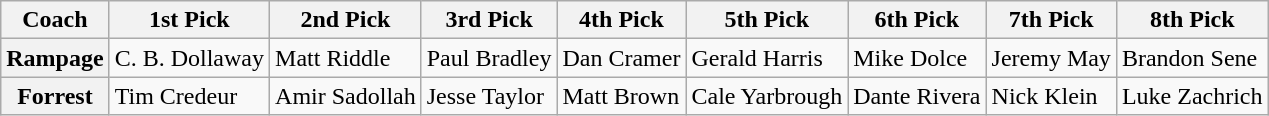<table class="wikitable">
<tr>
<th>Coach</th>
<th>1st Pick</th>
<th>2nd Pick</th>
<th>3rd Pick</th>
<th>4th Pick</th>
<th>5th Pick</th>
<th>6th Pick</th>
<th>7th Pick</th>
<th>8th Pick</th>
</tr>
<tr>
<th>Rampage</th>
<td>C. B. Dollaway</td>
<td>Matt Riddle</td>
<td>Paul Bradley</td>
<td>Dan Cramer</td>
<td>Gerald Harris</td>
<td>Mike Dolce</td>
<td>Jeremy May</td>
<td>Brandon Sene</td>
</tr>
<tr>
<th>Forrest</th>
<td>Tim Credeur</td>
<td>Amir Sadollah</td>
<td>Jesse Taylor</td>
<td>Matt Brown</td>
<td>Cale Yarbrough</td>
<td>Dante Rivera</td>
<td>Nick Klein</td>
<td>Luke Zachrich</td>
</tr>
</table>
